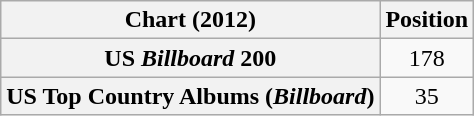<table class="wikitable sortable plainrowheaders" style="text-align:center">
<tr>
<th scope="col">Chart (2012)</th>
<th scope="col">Position</th>
</tr>
<tr>
<th scope="row">US <em>Billboard</em> 200</th>
<td>178</td>
</tr>
<tr>
<th scope="row">US Top Country Albums (<em>Billboard</em>)</th>
<td>35</td>
</tr>
</table>
